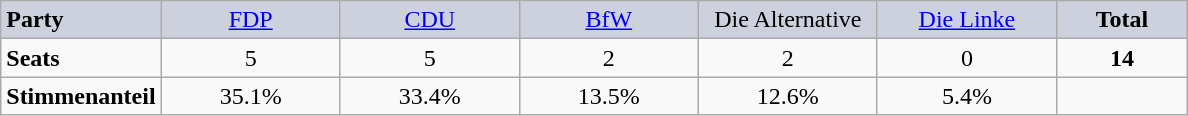<table class="wikitable">
<tr bgcolor="#ccd1dd" align="center">
<td style="width: 5em" align="left"><strong>Party</strong></td>
<td style="width: 7em"><a href='#'>FDP</a></td>
<td style="width: 7em"><a href='#'>CDU</a></td>
<td style="width: 7em"><a href='#'>BfW</a></td>
<td style="width: 7em">Die Alternative</td>
<td style="width: 7em"><a href='#'>Die Linke</a></td>
<td style="width: 5em"><strong>Total</strong></td>
</tr>
<tr align="center">
<td align="left"><strong>Seats</strong></td>
<td>5</td>
<td>5</td>
<td>2</td>
<td>2</td>
<td>0</td>
<td><strong>14</strong></td>
</tr>
<tr align="center">
<td align="left"><strong>Stimmenanteil</strong></td>
<td>35.1%</td>
<td>33.4%</td>
<td>13.5%</td>
<td>12.6%</td>
<td>5.4%</td>
<td></td>
</tr>
</table>
